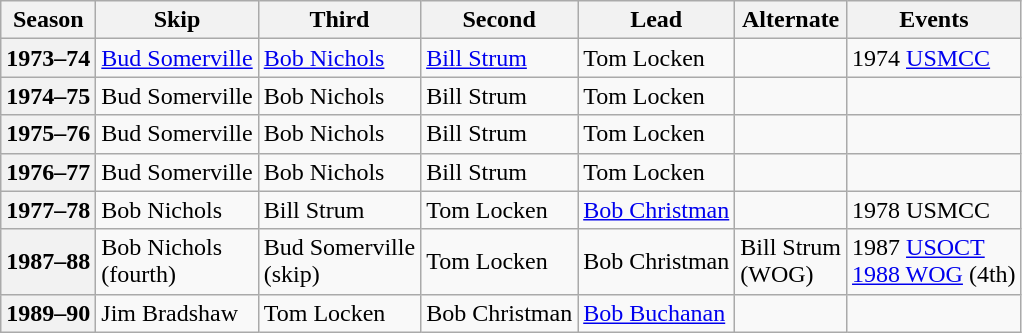<table class="wikitable">
<tr>
<th scope="col">Season</th>
<th scope="col">Skip</th>
<th scope="col">Third</th>
<th scope="col">Second</th>
<th scope="col">Lead</th>
<th scope="col">Alternate</th>
<th scope="col">Events</th>
</tr>
<tr>
<th scope="row">1973–74</th>
<td><a href='#'>Bud Somerville</a></td>
<td><a href='#'>Bob Nichols</a></td>
<td><a href='#'>Bill Strum</a></td>
<td>Tom Locken</td>
<td></td>
<td>1974 <a href='#'>USMCC</a> <br> </td>
</tr>
<tr>
<th scope="row">1974–75</th>
<td>Bud Somerville</td>
<td>Bob Nichols</td>
<td>Bill Strum</td>
<td>Tom Locken</td>
<td></td>
<td></td>
</tr>
<tr>
<th scope="row">1975–76</th>
<td>Bud Somerville</td>
<td>Bob Nichols</td>
<td>Bill Strum</td>
<td>Tom Locken</td>
<td></td>
<td></td>
</tr>
<tr>
<th scope="row">1976–77</th>
<td>Bud Somerville</td>
<td>Bob Nichols</td>
<td>Bill Strum</td>
<td>Tom Locken</td>
<td></td>
<td></td>
</tr>
<tr>
<th scope="row">1977–78</th>
<td>Bob Nichols</td>
<td>Bill Strum</td>
<td>Tom Locken</td>
<td><a href='#'>Bob Christman</a></td>
<td></td>
<td>1978 USMCC <br> </td>
</tr>
<tr>
<th scope="row">1987–88</th>
<td>Bob Nichols<br>(fourth)</td>
<td>Bud Somerville<br>(skip)</td>
<td>Tom Locken</td>
<td>Bob Christman</td>
<td>Bill Strum<br>(WOG)</td>
<td>1987 <a href='#'>USOCT</a> <br><a href='#'>1988 WOG</a> (4th)</td>
</tr>
<tr>
<th scope="row">1989–90</th>
<td>Jim Bradshaw</td>
<td>Tom Locken</td>
<td>Bob Christman</td>
<td><a href='#'>Bob Buchanan</a></td>
<td></td>
<td></td>
</tr>
</table>
